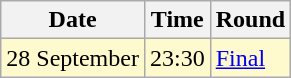<table class="wikitable">
<tr>
<th>Date</th>
<th>Time</th>
<th>Round</th>
</tr>
<tr style=background:lemonchiffon>
<td>28 September</td>
<td>23:30</td>
<td><a href='#'>Final</a></td>
</tr>
</table>
